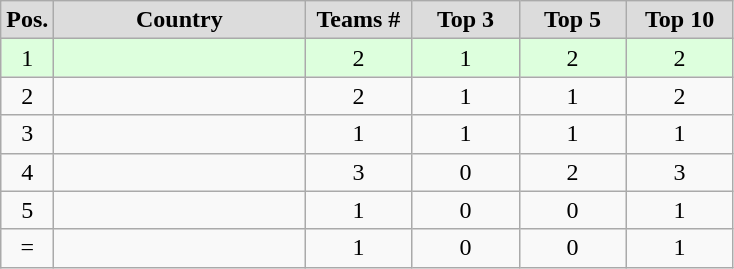<table class="wikitable" style="text-align: center;">
<tr>
<th style="background:#DCDCDC;width:0.5em">Pos.</th>
<th style="background:#DCDCDC;width:10em">Country</th>
<th style="background:#DCDCDC;width:4em">Teams #</th>
<th style="background:#DCDCDC;width:4em">Top 3</th>
<th style="background:#DCDCDC;width:4em">Top 5</th>
<th style="background:#DCDCDC;width:4em">Top 10</th>
</tr>
<tr style="background:#dfd;">
<td align=center>1</td>
<td align=left></td>
<td>2</td>
<td>1</td>
<td>2</td>
<td>2</td>
</tr>
<tr>
<td align=center>2</td>
<td align=left></td>
<td>2</td>
<td>1</td>
<td>1</td>
<td>2</td>
</tr>
<tr>
<td align=center>3</td>
<td align=left></td>
<td>1</td>
<td>1</td>
<td>1</td>
<td>1</td>
</tr>
<tr>
<td align=center>4</td>
<td align=left></td>
<td>3</td>
<td>0</td>
<td>2</td>
<td>3</td>
</tr>
<tr>
<td align=center>5</td>
<td align=left></td>
<td>1</td>
<td>0</td>
<td>0</td>
<td>1</td>
</tr>
<tr>
<td align=center>=</td>
<td align=left></td>
<td>1</td>
<td>0</td>
<td>0</td>
<td>1</td>
</tr>
</table>
